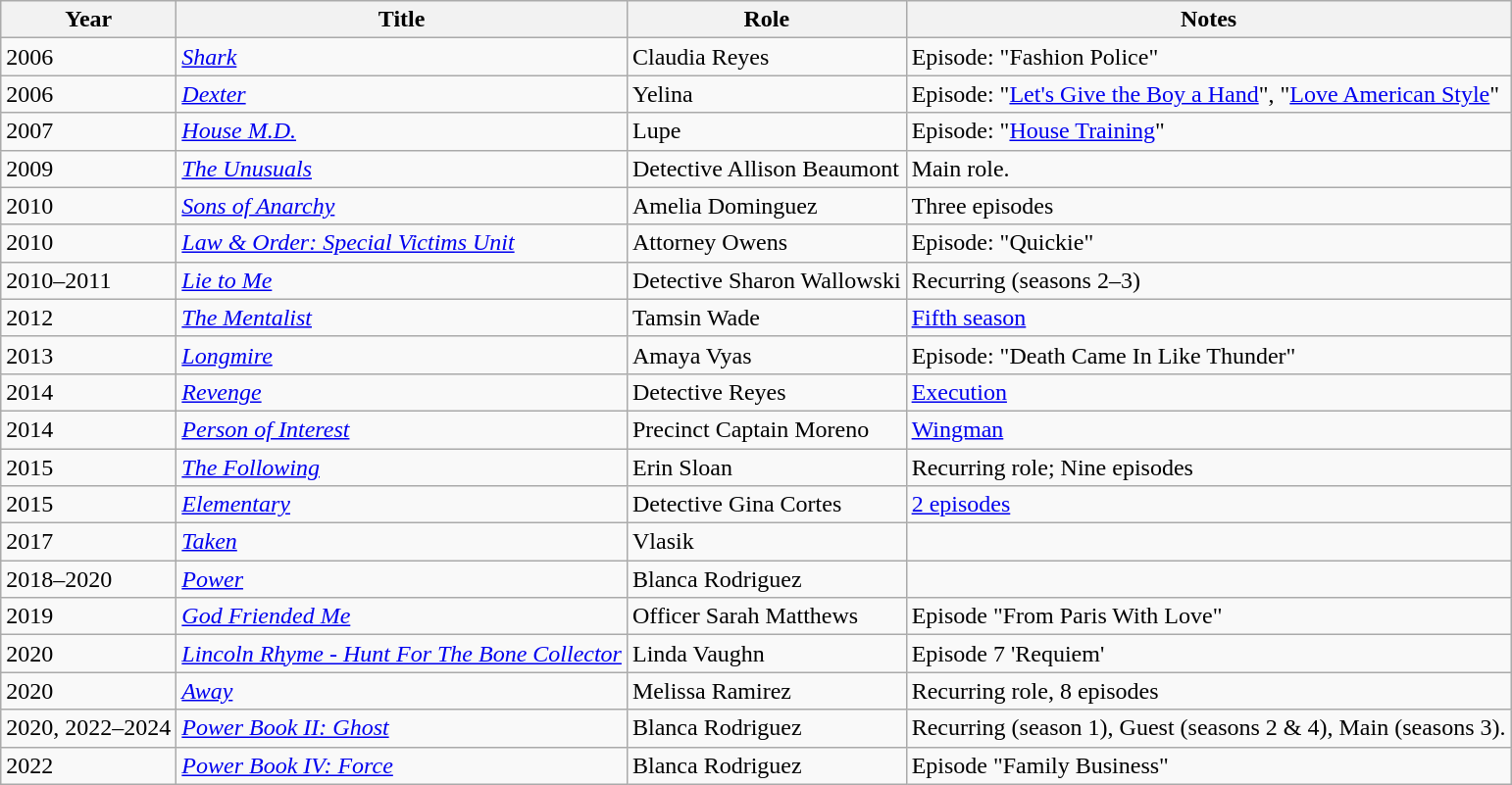<table class="wikitable sortable">
<tr>
<th>Year</th>
<th>Title</th>
<th>Role</th>
<th class="unsortable">Notes</th>
</tr>
<tr>
<td>2006</td>
<td><em><a href='#'>Shark</a></em></td>
<td>Claudia Reyes</td>
<td>Episode: "Fashion Police"</td>
</tr>
<tr>
<td>2006</td>
<td><em><a href='#'>Dexter</a></em></td>
<td>Yelina</td>
<td>Episode: "<a href='#'>Let's Give the Boy a Hand</a>", "<a href='#'>Love American Style</a>"</td>
</tr>
<tr>
<td>2007</td>
<td><em><a href='#'>House M.D.</a></em></td>
<td>Lupe</td>
<td>Episode: "<a href='#'>House Training</a>"</td>
</tr>
<tr>
<td>2009</td>
<td><em><a href='#'>The Unusuals</a></em></td>
<td>Detective Allison Beaumont</td>
<td>Main role.</td>
</tr>
<tr>
<td>2010</td>
<td><em><a href='#'>Sons of Anarchy</a></em></td>
<td>Amelia Dominguez</td>
<td>Three episodes</td>
</tr>
<tr>
<td>2010</td>
<td><em><a href='#'>Law & Order: Special Victims Unit</a></em></td>
<td>Attorney Owens</td>
<td>Episode: "Quickie"</td>
</tr>
<tr>
<td>2010–2011</td>
<td><em><a href='#'>Lie to Me</a></em></td>
<td>Detective Sharon Wallowski</td>
<td>Recurring (seasons 2–3)</td>
</tr>
<tr>
<td>2012</td>
<td><em><a href='#'>The Mentalist</a></em></td>
<td>Tamsin Wade</td>
<td><a href='#'>Fifth season</a></td>
</tr>
<tr>
<td>2013</td>
<td><em><a href='#'>Longmire</a></em></td>
<td>Amaya Vyas</td>
<td>Episode: "Death Came In Like Thunder"</td>
</tr>
<tr>
<td>2014</td>
<td><em><a href='#'>Revenge</a></em></td>
<td>Detective Reyes</td>
<td><a href='#'>Execution</a></td>
</tr>
<tr>
<td>2014</td>
<td><em><a href='#'>Person of Interest</a></em></td>
<td>Precinct Captain Moreno</td>
<td><a href='#'>Wingman</a></td>
</tr>
<tr>
<td>2015</td>
<td><em><a href='#'>The Following</a></em></td>
<td>Erin Sloan</td>
<td>Recurring role; Nine episodes</td>
</tr>
<tr>
<td>2015</td>
<td><em><a href='#'>Elementary</a></em></td>
<td>Detective Gina Cortes</td>
<td><a href='#'>2 episodes</a></td>
</tr>
<tr>
<td>2017</td>
<td><em><a href='#'>Taken</a></em></td>
<td>Vlasik</td>
<td></td>
</tr>
<tr>
<td>2018–2020</td>
<td><em><a href='#'>Power</a></em></td>
<td>Blanca Rodriguez</td>
<td></td>
</tr>
<tr>
<td>2019</td>
<td><em><a href='#'>God Friended Me</a></em></td>
<td>Officer Sarah Matthews</td>
<td>Episode "From Paris With Love"</td>
</tr>
<tr>
<td>2020</td>
<td><em><a href='#'>Lincoln Rhyme - Hunt For The Bone Collector</a></em></td>
<td>Linda Vaughn</td>
<td>Episode 7 'Requiem'</td>
</tr>
<tr>
<td>2020</td>
<td><em><a href='#'>Away</a></em></td>
<td>Melissa Ramirez</td>
<td>Recurring role, 8 episodes</td>
</tr>
<tr>
<td>2020, 2022–2024</td>
<td><em><a href='#'>Power Book II: Ghost</a></em></td>
<td>Blanca Rodriguez</td>
<td>Recurring (season 1), Guest (seasons 2 & 4), Main (seasons 3).</td>
</tr>
<tr>
<td>2022</td>
<td><em><a href='#'>Power Book IV: Force</a></em></td>
<td>Blanca Rodriguez</td>
<td>Episode "Family Business"</td>
</tr>
</table>
